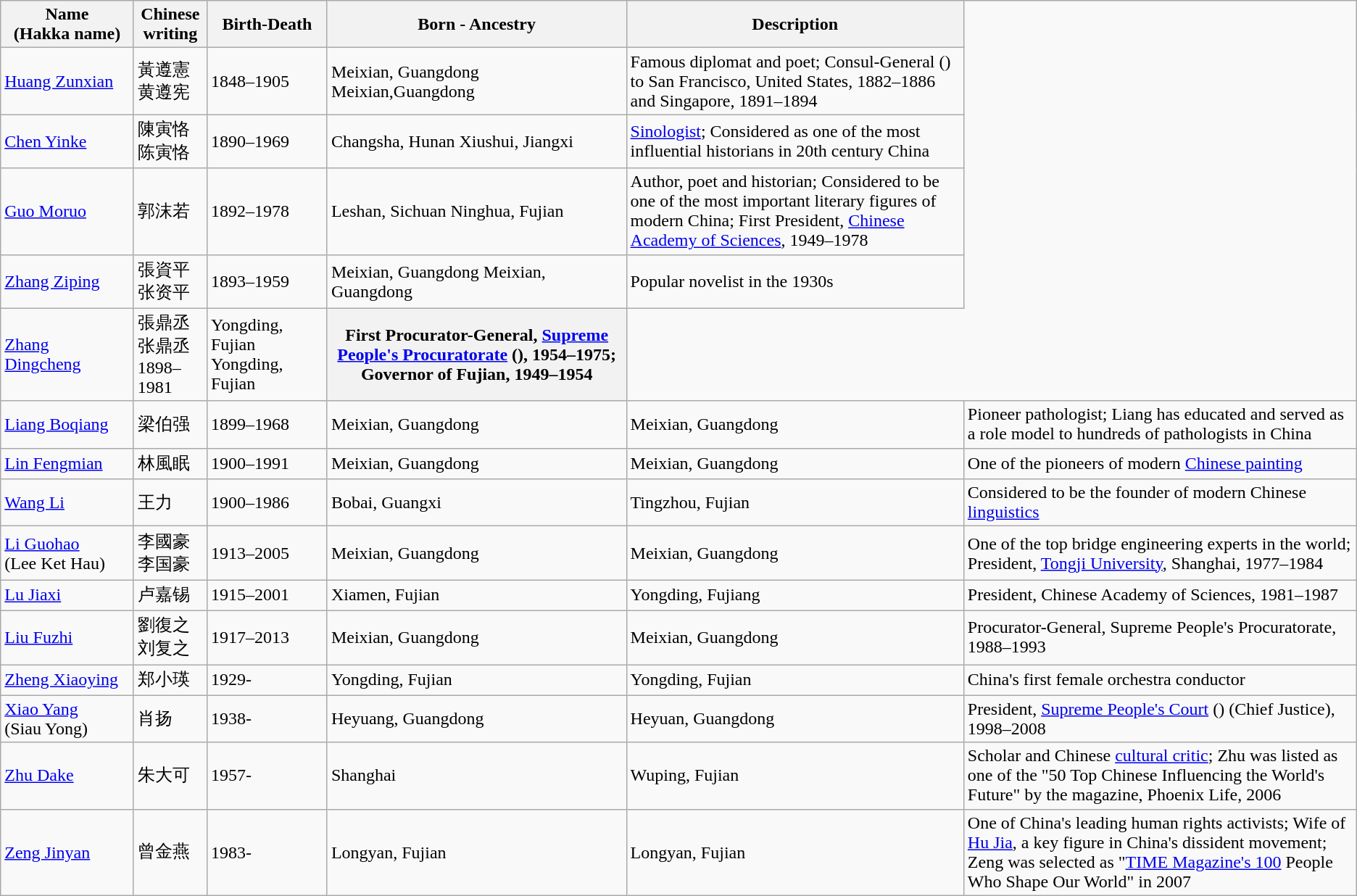<table class="wikitable">
<tr>
<th width="115">Name<br>(Hakka name)</th>
<th width="60">Chinese writing</th>
<th>Birth-Death</th>
<th>Born - Ancestry <br></th>
<th>Description</th>
</tr>
<tr>
<td><a href='#'>Huang Zunxian</a></td>
<td>黃遵憲<br>黄遵宪</td>
<td>1848–1905</td>
<td>Meixian, Guangdong Meixian,Guangdong <br></td>
<td>Famous diplomat and poet; Consul-General () to San Francisco, United States, 1882–1886 and Singapore, 1891–1894</td>
</tr>
<tr>
<td><a href='#'>Chen Yinke</a></td>
<td>陳寅恪<br>陈寅恪</td>
<td>1890–1969</td>
<td>Changsha, Hunan Xiushui, Jiangxi <br></td>
<td><a href='#'>Sinologist</a>; Considered as one of the most influential historians in 20th century China</td>
</tr>
<tr>
<td><a href='#'>Guo Moruo</a></td>
<td>郭沫若</td>
<td>1892–1978</td>
<td>Leshan, Sichuan Ninghua, Fujian</td>
<td>Author, poet and historian; Considered to be one of the most important literary figures of modern China; First President, <a href='#'>Chinese Academy of Sciences</a>, 1949–1978</td>
</tr>
<tr>
<td><a href='#'>Zhang Ziping</a></td>
<td>張資平<br>张资平</td>
<td>1893–1959</td>
<td>Meixian, Guangdong Meixian, Guangdong</td>
<td>Popular novelist in the 1930s</td>
</tr>
<tr>
<td><a href='#'>Zhang Dingcheng</a></td>
<td>張鼎丞<br>张鼎丞 1898–1981</td>
<td>Yongding, Fujian Yongding, Fujian</td>
<th>First Procurator-General, <a href='#'>Supreme People's Procuratorate</a> (), 1954–1975; Governor of Fujian, 1949–1954</th>
</tr>
<tr>
<td><a href='#'>Liang Boqiang</a></td>
<td>梁伯强</td>
<td>1899–1968</td>
<td>Meixian, Guangdong</td>
<td>Meixian, Guangdong</td>
<td>Pioneer pathologist; Liang has educated and served as a role model to hundreds of pathologists in China</td>
</tr>
<tr>
<td><a href='#'>Lin Fengmian</a></td>
<td>林風眠</td>
<td>1900–1991</td>
<td>Meixian, Guangdong</td>
<td>Meixian, Guangdong</td>
<td>One of the pioneers of modern <a href='#'>Chinese painting</a></td>
</tr>
<tr>
<td><a href='#'>Wang Li</a></td>
<td>王力</td>
<td>1900–1986</td>
<td>Bobai, Guangxi</td>
<td>Tingzhou, Fujian</td>
<td>Considered to be the founder of modern Chinese <a href='#'>linguistics</a></td>
</tr>
<tr>
<td><a href='#'>Li Guohao</a><br>(Lee Ket Hau)</td>
<td>李國豪<br>李国豪</td>
<td>1913–2005</td>
<td>Meixian, Guangdong</td>
<td>Meixian, Guangdong</td>
<td>One of the top bridge engineering experts in the world; President, <a href='#'>Tongji University</a>, Shanghai, 1977–1984</td>
</tr>
<tr>
<td><a href='#'>Lu Jiaxi</a></td>
<td>卢嘉锡</td>
<td>1915–2001</td>
<td>Xiamen, Fujian</td>
<td>Yongding, Fujiang</td>
<td>President, Chinese Academy of Sciences, 1981–1987</td>
</tr>
<tr>
<td><a href='#'>Liu Fuzhi</a></td>
<td>劉復之<br>刘复之</td>
<td>1917–2013</td>
<td>Meixian, Guangdong</td>
<td>Meixian, Guangdong</td>
<td>Procurator-General, Supreme People's Procuratorate, 1988–1993</td>
</tr>
<tr>
<td><a href='#'>Zheng Xiaoying</a></td>
<td>郑小瑛</td>
<td>1929-</td>
<td>Yongding, Fujian</td>
<td>Yongding, Fujian</td>
<td>China's first female orchestra conductor</td>
</tr>
<tr>
<td><a href='#'>Xiao Yang</a><br>(Siau Yong)</td>
<td>肖扬</td>
<td>1938-</td>
<td>Heyuang, Guangdong</td>
<td>Heyuan, Guangdong</td>
<td>President, <a href='#'>Supreme People's Court</a> () (Chief Justice), 1998–2008</td>
</tr>
<tr>
<td><a href='#'>Zhu Dake</a></td>
<td>朱大可</td>
<td>1957-</td>
<td>Shanghai</td>
<td>Wuping, Fujian</td>
<td>Scholar and Chinese <a href='#'>cultural critic</a>; Zhu was listed as one of the "50 Top Chinese Influencing the World's Future" by the magazine, Phoenix Life, 2006</td>
</tr>
<tr>
<td><a href='#'>Zeng Jinyan</a></td>
<td>曾金燕</td>
<td>1983-</td>
<td>Longyan, Fujian</td>
<td>Longyan, Fujian</td>
<td>One of China's leading human rights activists; Wife of <a href='#'>Hu Jia</a>, a key figure in China's dissident movement; Zeng was selected as "<a href='#'>TIME Magazine's 100</a> People Who Shape Our World" in 2007</td>
</tr>
</table>
